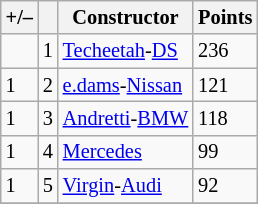<table class="wikitable" style="font-size: 85%">
<tr>
<th scope="col">+/–</th>
<th scope="col"></th>
<th scope="col">Constructor</th>
<th scope="col">Points</th>
</tr>
<tr>
<td align="left"></td>
<td align="center">1</td>
<td> <a href='#'>Techeetah</a>-<a href='#'>DS</a></td>
<td align="left">236</td>
</tr>
<tr>
<td align="left"> 1</td>
<td align="center">2</td>
<td> <a href='#'>e.dams</a>-<a href='#'>Nissan</a></td>
<td align="left">121</td>
</tr>
<tr>
<td align="left"> 1</td>
<td align="center">3</td>
<td> <a href='#'>Andretti</a>-<a href='#'>BMW</a></td>
<td align="left">118</td>
</tr>
<tr>
<td align="left"> 1</td>
<td align="center">4</td>
<td> <a href='#'>Mercedes</a></td>
<td align="left">99</td>
</tr>
<tr>
<td align="left"> 1</td>
<td align="center">5</td>
<td> <a href='#'>Virgin</a>-<a href='#'>Audi</a></td>
<td align="left">92</td>
</tr>
<tr>
</tr>
</table>
